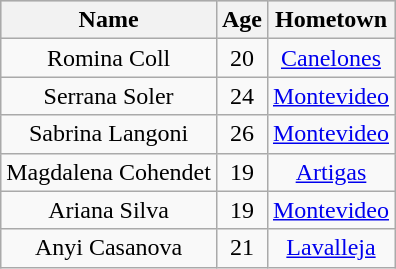<table class="sortable wikitable">
<tr style="background:#ccc;">
<th>Name</th>
<th>Age</th>
<th>Hometown</th>
</tr>
<tr>
<td align=center>Romina Coll</td>
<td align=center>20</td>
<td align=center><a href='#'>Canelones</a></td>
</tr>
<tr>
<td align=center>Serrana Soler</td>
<td align=center>24</td>
<td align=center><a href='#'>Montevideo</a></td>
</tr>
<tr>
<td align=center>Sabrina Langoni</td>
<td align=center>26</td>
<td align=center><a href='#'>Montevideo</a></td>
</tr>
<tr>
<td align=center>Magdalena Cohendet</td>
<td align=center>19</td>
<td align=center><a href='#'>Artigas</a></td>
</tr>
<tr>
<td align=center>Ariana Silva</td>
<td align=center>19</td>
<td align=center><a href='#'>Montevideo</a></td>
</tr>
<tr>
<td align=center>Anyi Casanova</td>
<td align=center>21</td>
<td align=center><a href='#'>Lavalleja</a></td>
</tr>
</table>
